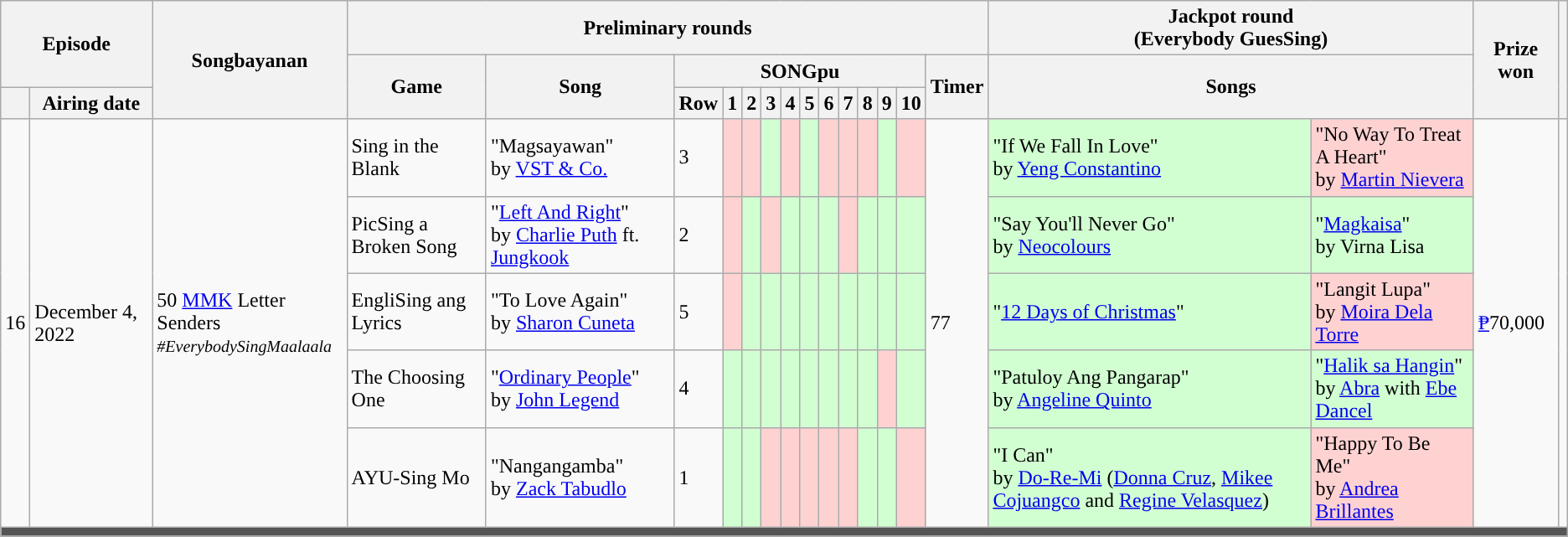<table class="wikitable plainrowheaders mw-collapsible ">
<tr>
<th colspan="2" rowspan="2">Episode</th>
<th rowspan="3">Songbayanan</th>
<th colspan="14">Preliminary rounds</th>
<th colspan="2">Jackpot round<br>(Everybody GuesSing)</th>
<th rowspan="3">Prize won</th>
<th rowspan="3"></th>
</tr>
<tr>
<th rowspan="2">Game</th>
<th rowspan="2">Song</th>
<th colspan="11">SONGpu</th>
<th rowspan="2">Timer</th>
<th colspan="2" rowspan="2">Songs</th>
</tr>
<tr>
<th></th>
<th>Airing date</th>
<th>Row</th>
<th>1</th>
<th>2</th>
<th>3</th>
<th>4</th>
<th>5</th>
<th>6</th>
<th>7</th>
<th>8</th>
<th>9</th>
<th>10</th>
</tr>
<tr>
<td rowspan="5">16</td>
<td rowspan="5">December 4, 2022</td>
<td rowspan="5">50 <a href='#'>MMK</a> Letter Senders<br><small><em>#EverybodySingMaalaala</em></small></td>
<td>Sing in the Blank</td>
<td>"Magsayawan"<br>by <a href='#'>VST & Co.</a></td>
<td>3</td>
<td style="background:#FFD2D2"></td>
<td style="background:#FFD2D2"></td>
<td style="background:#D2FFD2"></td>
<td style="background:#FFD2D2"></td>
<td style="background:#D2FFD2"></td>
<td style="background:#FFD2D2"></td>
<td style="background:#FFD2D2"></td>
<td style="background:#FFD2D2"></td>
<td style="background:#D2FFD2"></td>
<td style="background:#FFD2D2"></td>
<td rowspan="5">77 </td>
<td style="background:#D2FFD2">"If We Fall In Love"<br>by <a href='#'>Yeng Constantino</a></td>
<td style="background:#FFD2D2">"No Way To Treat A Heart"<br>by <a href='#'>Martin Nievera</a></td>
<td rowspan="5"><a href='#'>₱</a>70,000</td>
<td rowspan="5"></td>
</tr>
<tr>
<td>PicSing a Broken Song</td>
<td>"<a href='#'>Left And Right</a>"<br>by <a href='#'>Charlie Puth</a> ft. <a href='#'>Jungkook</a></td>
<td>2</td>
<td style="background:#FFD2D2"></td>
<td style="background:#D2FFD2"></td>
<td style="background:#FFD2D2"></td>
<td style="background:#D2FFD2"></td>
<td style="background:#D2FFD2"></td>
<td style="background:#D2FFD2"></td>
<td style="background:#FFD2D2"></td>
<td style="background:#D2FFD2"></td>
<td style="background:#D2FFD2"></td>
<td style="background:#D2FFD2"></td>
<td style="background:#D2FFD2">"Say You'll Never Go"<br>by <a href='#'>Neocolours</a></td>
<td style="background:#D2FFD2">"<a href='#'>Magkaisa</a>"<br>by Virna Lisa</td>
</tr>
<tr>
<td>EngliSing ang Lyrics</td>
<td>"To Love Again"<br>by <a href='#'>Sharon Cuneta</a></td>
<td>5</td>
<td style="background:#FFD2D2"></td>
<td style="background:#D2FFD2"></td>
<td style="background:#D2FFD2"></td>
<td style="background:#D2FFD2"></td>
<td style="background:#D2FFD2"></td>
<td style="background:#D2FFD2"></td>
<td style="background:#D2FFD2"></td>
<td style="background:#D2FFD2"></td>
<td style="background:#D2FFD2"></td>
<td style="background:#D2FFD2"></td>
<td style="background:#D2FFD2">"<a href='#'>12 Days of Christmas</a>"</td>
<td style="background:#FFD2D2">"Langit Lupa"<br>by <a href='#'>Moira Dela Torre</a></td>
</tr>
<tr>
<td>The Choosing One</td>
<td>"<a href='#'>Ordinary People</a>"<br>by <a href='#'>John Legend</a></td>
<td>4</td>
<td style="background:#D2FFD2"></td>
<td style="background:#D2FFD2"></td>
<td style="background:#D2FFD2"></td>
<td style="background:#D2FFD2"></td>
<td style="background:#D2FFD2"></td>
<td style="background:#D2FFD2"></td>
<td style="background:#D2FFD2"></td>
<td style="background:#D2FFD2"></td>
<td style="background:#FFD2D2"></td>
<td style="background:#D2FFD2"></td>
<td style="background:#D2FFD2">"Patuloy Ang Pangarap"<br>by <a href='#'>Angeline Quinto</a></td>
<td style="background:#D2FFD2">"<a href='#'>Halik sa Hangin</a>"<br>by <a href='#'>Abra</a> with <a href='#'>Ebe Dancel</a></td>
</tr>
<tr>
<td>AYU-Sing Mo</td>
<td>"Nangangamba"<br>by <a href='#'>Zack Tabudlo</a></td>
<td>1</td>
<td style="background:#D2FFD2"></td>
<td style="background:#D2FFD2"></td>
<td style="background:#FFD2D2"></td>
<td style="background:#FFD2D2"></td>
<td style="background:#FFD2D2"></td>
<td style="background:#FFD2D2"></td>
<td style="background:#FFD2D2"></td>
<td style="background:#D2FFD2"></td>
<td style="background:#D2FFD2"></td>
<td style="background:#FFD2D2"></td>
<td style="background:#D2FFD2">"I Can"<br>by  <a href='#'>Do-Re-Mi</a> (<a href='#'>Donna Cruz</a>, <a href='#'>Mikee Cojuangco</a> and <a href='#'>Regine Velasquez</a>)</td>
<td style="background:#FFD2D2">"Happy To Be Me"<br>by <a href='#'>Andrea Brillantes</a></td>
</tr>
<tr>
<th colspan="21" style="background:#555;"></th>
</tr>
<tr>
</tr>
</table>
